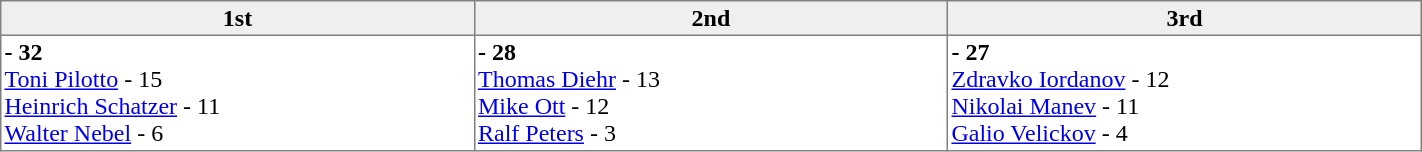<table border="1" cellpadding="2" cellspacing="0" style="width:75%; border-collapse:collapse">
<tr style="text-align:left; background:#efefef;">
<th width=15% align=center >1st</th>
<th width=15% align=center >2nd</th>
<th width=15% align=center >3rd</th>
</tr>
<tr align=left>
<td valign=top align=left ><strong> - 32</strong><br><a href='#'>Toni Pilotto</a> - 15<br><a href='#'>Heinrich Schatzer</a> - 11<br><a href='#'>Walter Nebel</a> - 6</td>
<td valign=top align=left ><strong> - 28</strong><br><a href='#'>Thomas Diehr</a> - 13<br><a href='#'>Mike Ott</a> - 12<br><a href='#'>Ralf Peters</a> - 3</td>
<td valign=top align=left ><strong> - 27</strong><br><a href='#'>Zdravko Iordanov</a> - 12<br><a href='#'>Nikolai Manev</a> - 11<br><a href='#'>Galio Velickov</a> - 4</td>
</tr>
</table>
